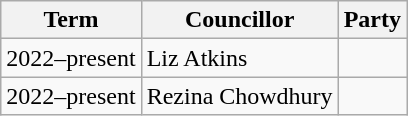<table class="wikitable">
<tr>
<th>Term</th>
<th>Councillor</th>
<th colspan="2">Party</th>
</tr>
<tr>
<td>2022–present</td>
<td>Liz Atkins</td>
<td></td>
</tr>
<tr>
<td>2022–present</td>
<td>Rezina Chowdhury</td>
<td></td>
</tr>
</table>
